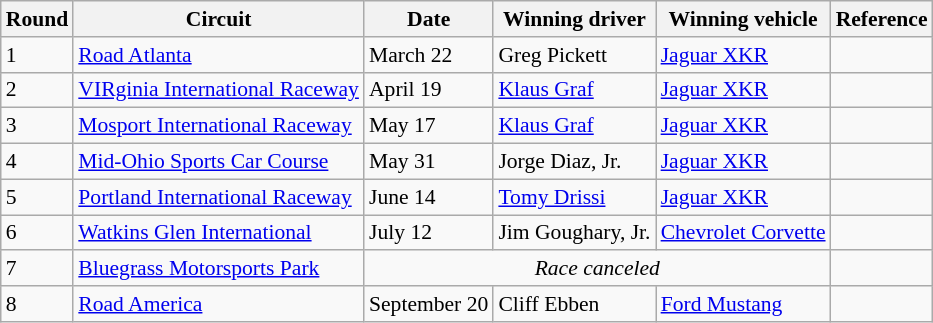<table class="wikitable" style="font-size: 90%;">
<tr>
<th>Round</th>
<th>Circuit</th>
<th>Date</th>
<th>Winning driver</th>
<th>Winning vehicle</th>
<th>Reference</th>
</tr>
<tr>
<td>1</td>
<td><a href='#'>Road Atlanta</a></td>
<td>March 22</td>
<td> Greg Pickett</td>
<td><a href='#'>Jaguar XKR</a></td>
<td></td>
</tr>
<tr>
<td>2</td>
<td><a href='#'>VIRginia International Raceway</a></td>
<td>April 19</td>
<td> <a href='#'>Klaus Graf</a></td>
<td><a href='#'>Jaguar XKR</a></td>
<td></td>
</tr>
<tr>
<td>3</td>
<td><a href='#'>Mosport International Raceway</a></td>
<td>May 17</td>
<td> <a href='#'>Klaus Graf</a></td>
<td><a href='#'>Jaguar XKR</a></td>
<td></td>
</tr>
<tr>
<td>4</td>
<td><a href='#'>Mid-Ohio Sports Car Course</a></td>
<td>May 31</td>
<td> Jorge Diaz, Jr.</td>
<td><a href='#'>Jaguar XKR</a></td>
<td></td>
</tr>
<tr>
<td>5</td>
<td><a href='#'>Portland International Raceway</a></td>
<td>June 14</td>
<td> <a href='#'>Tomy Drissi</a></td>
<td><a href='#'>Jaguar XKR</a></td>
<td></td>
</tr>
<tr>
<td>6</td>
<td><a href='#'>Watkins Glen International</a></td>
<td>July 12</td>
<td>  Jim Goughary, Jr.</td>
<td><a href='#'>Chevrolet Corvette</a></td>
<td></td>
</tr>
<tr>
<td>7</td>
<td><a href='#'>Bluegrass Motorsports Park</a></td>
<td colspan=3 align=center><em>Race canceled</em></td>
<td></td>
</tr>
<tr>
<td>8</td>
<td><a href='#'>Road America</a></td>
<td>September 20</td>
<td> Cliff Ebben</td>
<td><a href='#'>Ford Mustang</a></td>
<td></td>
</tr>
</table>
